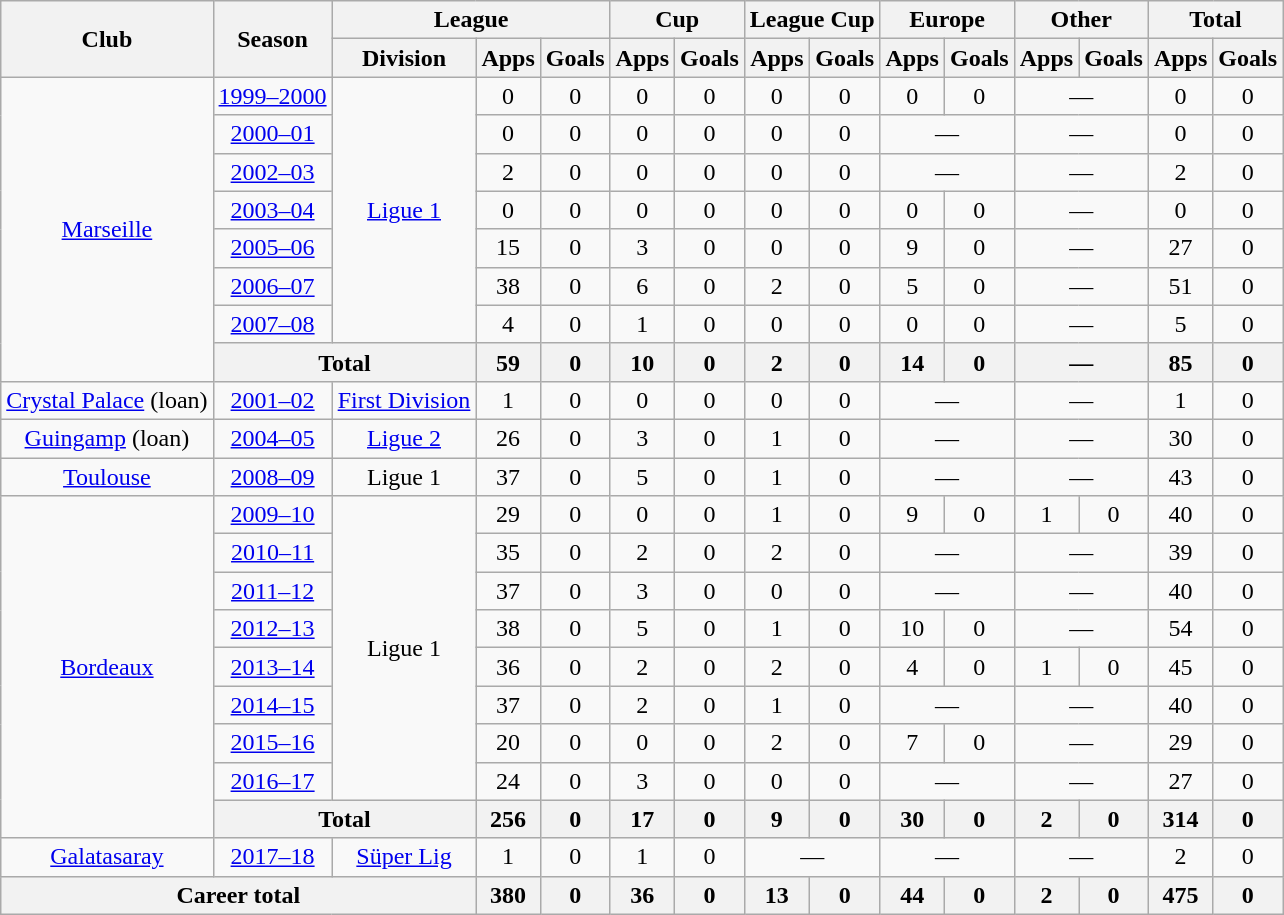<table class="wikitable" style="text-align: center;">
<tr>
<th rowspan="2">Club</th>
<th rowspan="2">Season</th>
<th colspan="3">League</th>
<th colspan="2">Cup</th>
<th colspan="2">League Cup</th>
<th colspan="2">Europe</th>
<th colspan="2">Other</th>
<th colspan="2">Total</th>
</tr>
<tr>
<th>Division</th>
<th>Apps</th>
<th>Goals</th>
<th>Apps</th>
<th>Goals</th>
<th>Apps</th>
<th>Goals</th>
<th>Apps</th>
<th>Goals</th>
<th>Apps</th>
<th>Goals</th>
<th>Apps</th>
<th>Goals</th>
</tr>
<tr>
<td rowspan="8"><a href='#'>Marseille</a></td>
<td><a href='#'>1999–2000</a></td>
<td rowspan="7"><a href='#'>Ligue 1</a></td>
<td>0</td>
<td>0</td>
<td>0</td>
<td>0</td>
<td>0</td>
<td>0</td>
<td>0</td>
<td>0</td>
<td colspan="2">—</td>
<td>0</td>
<td>0</td>
</tr>
<tr>
<td><a href='#'>2000–01</a></td>
<td>0</td>
<td>0</td>
<td>0</td>
<td>0</td>
<td>0</td>
<td>0</td>
<td colspan="2">—</td>
<td colspan="2">—</td>
<td>0</td>
<td>0</td>
</tr>
<tr>
<td><a href='#'>2002–03</a></td>
<td>2</td>
<td>0</td>
<td>0</td>
<td>0</td>
<td>0</td>
<td>0</td>
<td colspan="2">—</td>
<td colspan="2">—</td>
<td>2</td>
<td>0</td>
</tr>
<tr>
<td><a href='#'>2003–04</a></td>
<td>0</td>
<td>0</td>
<td>0</td>
<td>0</td>
<td>0</td>
<td>0</td>
<td>0</td>
<td>0</td>
<td colspan="2">—</td>
<td>0</td>
<td>0</td>
</tr>
<tr>
<td><a href='#'>2005–06</a></td>
<td>15</td>
<td>0</td>
<td>3</td>
<td>0</td>
<td>0</td>
<td>0</td>
<td>9</td>
<td>0</td>
<td colspan="2">—</td>
<td>27</td>
<td>0</td>
</tr>
<tr>
<td><a href='#'>2006–07</a></td>
<td>38</td>
<td>0</td>
<td>6</td>
<td>0</td>
<td>2</td>
<td>0</td>
<td>5</td>
<td>0</td>
<td colspan="2">—</td>
<td>51</td>
<td>0</td>
</tr>
<tr>
<td><a href='#'>2007–08</a></td>
<td>4</td>
<td>0</td>
<td>1</td>
<td>0</td>
<td>0</td>
<td>0</td>
<td>0</td>
<td>0</td>
<td colspan="2">—</td>
<td>5</td>
<td>0</td>
</tr>
<tr>
<th colspan="2">Total</th>
<th>59</th>
<th>0</th>
<th>10</th>
<th>0</th>
<th>2</th>
<th>0</th>
<th>14</th>
<th>0</th>
<th colspan="2">—</th>
<th>85</th>
<th>0</th>
</tr>
<tr>
<td><a href='#'>Crystal Palace</a> (loan)</td>
<td><a href='#'>2001–02</a></td>
<td><a href='#'>First Division</a></td>
<td>1</td>
<td>0</td>
<td>0</td>
<td>0</td>
<td>0</td>
<td>0</td>
<td colspan="2">—</td>
<td colspan="2">—</td>
<td>1</td>
<td>0</td>
</tr>
<tr>
<td><a href='#'>Guingamp</a> (loan)</td>
<td><a href='#'>2004–05</a></td>
<td><a href='#'>Ligue 2</a></td>
<td>26</td>
<td>0</td>
<td>3</td>
<td>0</td>
<td>1</td>
<td>0</td>
<td colspan="2">—</td>
<td colspan="2">—</td>
<td>30</td>
<td>0</td>
</tr>
<tr>
<td><a href='#'>Toulouse</a></td>
<td><a href='#'>2008–09</a></td>
<td>Ligue 1</td>
<td>37</td>
<td>0</td>
<td>5</td>
<td>0</td>
<td>1</td>
<td>0</td>
<td colspan="2">—</td>
<td colspan="2">—</td>
<td>43</td>
<td>0</td>
</tr>
<tr>
<td rowspan="9"><a href='#'>Bordeaux</a></td>
<td><a href='#'>2009–10</a></td>
<td rowspan="8">Ligue 1</td>
<td>29</td>
<td>0</td>
<td>0</td>
<td>0</td>
<td>1</td>
<td>0</td>
<td>9</td>
<td>0</td>
<td>1</td>
<td>0</td>
<td>40</td>
<td>0</td>
</tr>
<tr>
<td><a href='#'>2010–11</a></td>
<td>35</td>
<td>0</td>
<td>2</td>
<td>0</td>
<td>2</td>
<td>0</td>
<td colspan="2">—</td>
<td colspan="2">—</td>
<td>39</td>
<td>0</td>
</tr>
<tr>
<td><a href='#'>2011–12</a></td>
<td>37</td>
<td>0</td>
<td>3</td>
<td>0</td>
<td>0</td>
<td>0</td>
<td colspan="2">—</td>
<td colspan="2">—</td>
<td>40</td>
<td>0</td>
</tr>
<tr>
<td><a href='#'>2012–13</a></td>
<td>38</td>
<td>0</td>
<td>5</td>
<td>0</td>
<td>1</td>
<td>0</td>
<td>10</td>
<td>0</td>
<td colspan="2">—</td>
<td>54</td>
<td>0</td>
</tr>
<tr>
<td><a href='#'>2013–14</a></td>
<td>36</td>
<td>0</td>
<td>2</td>
<td>0</td>
<td>2</td>
<td>0</td>
<td>4</td>
<td>0</td>
<td>1</td>
<td>0</td>
<td>45</td>
<td>0</td>
</tr>
<tr>
<td><a href='#'>2014–15</a></td>
<td>37</td>
<td>0</td>
<td>2</td>
<td>0</td>
<td>1</td>
<td>0</td>
<td colspan="2">—</td>
<td colspan="2">—</td>
<td>40</td>
<td>0</td>
</tr>
<tr>
<td><a href='#'>2015–16</a></td>
<td>20</td>
<td>0</td>
<td>0</td>
<td>0</td>
<td>2</td>
<td>0</td>
<td>7</td>
<td>0</td>
<td colspan="2">—</td>
<td>29</td>
<td>0</td>
</tr>
<tr>
<td><a href='#'>2016–17</a></td>
<td>24</td>
<td>0</td>
<td>3</td>
<td>0</td>
<td>0</td>
<td>0</td>
<td colspan="2">—</td>
<td colspan="2">—</td>
<td>27</td>
<td>0</td>
</tr>
<tr>
<th colspan="2">Total</th>
<th>256</th>
<th>0</th>
<th>17</th>
<th>0</th>
<th>9</th>
<th>0</th>
<th>30</th>
<th>0</th>
<th>2</th>
<th>0</th>
<th>314</th>
<th>0</th>
</tr>
<tr>
<td><a href='#'>Galatasaray</a></td>
<td><a href='#'>2017–18</a></td>
<td><a href='#'>Süper Lig</a></td>
<td>1</td>
<td>0</td>
<td>1</td>
<td>0</td>
<td colspan="2">—</td>
<td colspan="2">—</td>
<td colspan="2">—</td>
<td>2</td>
<td>0</td>
</tr>
<tr>
<th colspan="3">Career total</th>
<th>380</th>
<th>0</th>
<th>36</th>
<th>0</th>
<th>13</th>
<th>0</th>
<th>44</th>
<th>0</th>
<th>2</th>
<th>0</th>
<th>475</th>
<th>0</th>
</tr>
</table>
